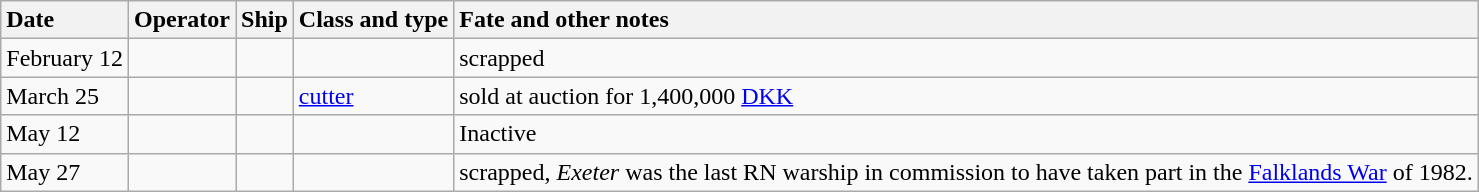<table class="wikitable nowraplinks">
<tr>
<th style="text-align: left;">Date</th>
<th style="text-align: left;">Operator</th>
<th style="text-align: left;">Ship</th>
<th style="text-align: left;">Class and type</th>
<th style="text-align: left;">Fate and other notes</th>
</tr>
<tr ---->
<td>February 12</td>
<td></td>
<td><strong></strong></td>
<td></td>
<td>scrapped </td>
</tr>
<tr>
<td>March 25</td>
<td></td>
<td><strong></strong></td>
<td> <a href='#'>cutter</a></td>
<td>sold at auction for 1,400,000 <a href='#'>DKK</a></td>
</tr>
<tr ---->
<td>May 12</td>
<td></td>
<td><strong></strong></td>
<td></td>
<td>Inactive</td>
</tr>
<tr ---->
<td>May 27</td>
<td></td>
<td><strong></strong></td>
<td></td>
<td>scrapped, <em>Exeter</em> was the last RN warship in commission to have taken part in the <a href='#'>Falklands War</a> of 1982.</td>
</tr>
</table>
